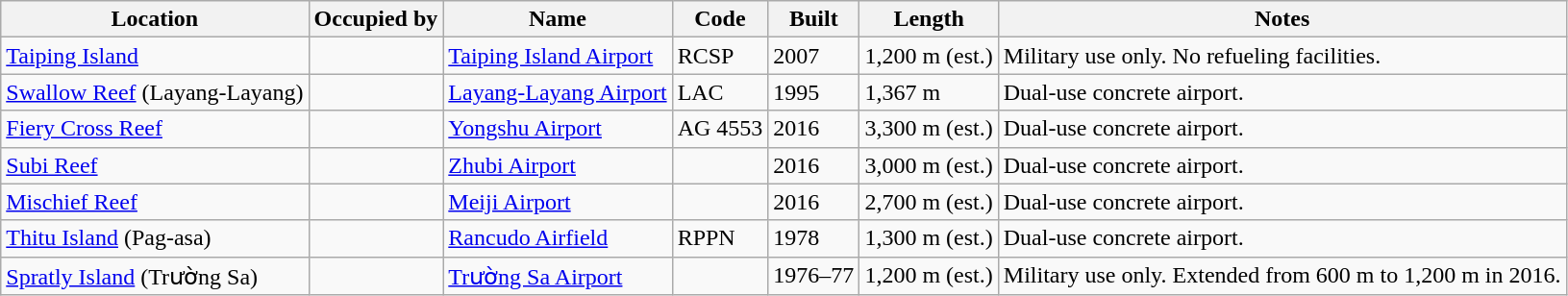<table class="wikitable">
<tr>
<th>Location</th>
<th>Occupied by</th>
<th>Name</th>
<th>Code</th>
<th>Built</th>
<th>Length</th>
<th>Notes</th>
</tr>
<tr>
<td><a href='#'>Taiping Island</a></td>
<td></td>
<td><a href='#'>Taiping Island Airport</a></td>
<td>RCSP</td>
<td>2007</td>
<td>1,200 m (est.)</td>
<td>Military use only. No refueling facilities.</td>
</tr>
<tr>
<td><a href='#'>Swallow Reef</a> (Layang-Layang)</td>
<td></td>
<td><a href='#'>Layang-Layang Airport</a></td>
<td>LAC</td>
<td>1995</td>
<td>1,367 m</td>
<td>Dual-use concrete airport.</td>
</tr>
<tr>
<td><a href='#'>Fiery Cross Reef</a></td>
<td></td>
<td><a href='#'>Yongshu Airport</a></td>
<td>AG 4553</td>
<td>2016</td>
<td>3,300 m (est.)</td>
<td>Dual-use concrete airport.</td>
</tr>
<tr>
<td><a href='#'>Subi Reef</a></td>
<td></td>
<td><a href='#'>Zhubi Airport</a></td>
<td></td>
<td>2016</td>
<td>3,000 m (est.)</td>
<td>Dual-use concrete airport.</td>
</tr>
<tr>
<td><a href='#'>Mischief Reef</a></td>
<td></td>
<td><a href='#'>Meiji Airport</a></td>
<td></td>
<td>2016</td>
<td>2,700 m (est.)</td>
<td>Dual-use concrete airport.</td>
</tr>
<tr>
<td><a href='#'>Thitu Island</a> (Pag-asa)</td>
<td></td>
<td><a href='#'>Rancudo Airfield</a></td>
<td>RPPN</td>
<td>1978</td>
<td>1,300 m (est.)</td>
<td>Dual-use concrete airport.</td>
</tr>
<tr>
<td><a href='#'>Spratly Island</a> (Trường Sa)</td>
<td></td>
<td><a href='#'>Trường Sa Airport</a></td>
<td></td>
<td>1976–77</td>
<td>1,200 m (est.)</td>
<td>Military use only. Extended from 600 m to 1,200 m in 2016.</td>
</tr>
</table>
